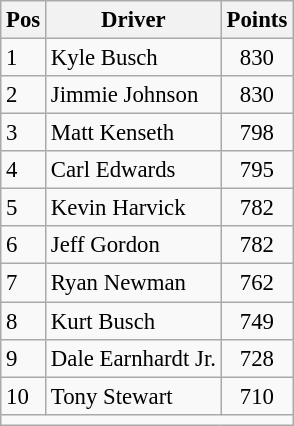<table class="sortable wikitable " style="font-size: 95%;">
<tr>
<th>Pos</th>
<th>Driver</th>
<th>Points</th>
</tr>
<tr>
<td>1</td>
<td>Kyle Busch</td>
<td style="text-align:center;">830</td>
</tr>
<tr>
<td>2</td>
<td>Jimmie Johnson</td>
<td style="text-align:center;">830</td>
</tr>
<tr>
<td>3</td>
<td>Matt Kenseth</td>
<td style="text-align:center;">798</td>
</tr>
<tr>
<td>4</td>
<td>Carl Edwards</td>
<td style="text-align:center;">795</td>
</tr>
<tr>
<td>5</td>
<td>Kevin Harvick</td>
<td style="text-align:center;">782</td>
</tr>
<tr>
<td>6</td>
<td>Jeff Gordon</td>
<td style="text-align:center;">782</td>
</tr>
<tr>
<td>7</td>
<td>Ryan Newman</td>
<td style="text-align:center;">762</td>
</tr>
<tr>
<td>8</td>
<td>Kurt Busch</td>
<td style="text-align:center;">749</td>
</tr>
<tr>
<td>9</td>
<td>Dale Earnhardt Jr.</td>
<td style="text-align:center;">728</td>
</tr>
<tr>
<td>10</td>
<td>Tony Stewart</td>
<td style="text-align:center;">710</td>
</tr>
<tr class="sortbottom">
<td colspan="9"></td>
</tr>
</table>
